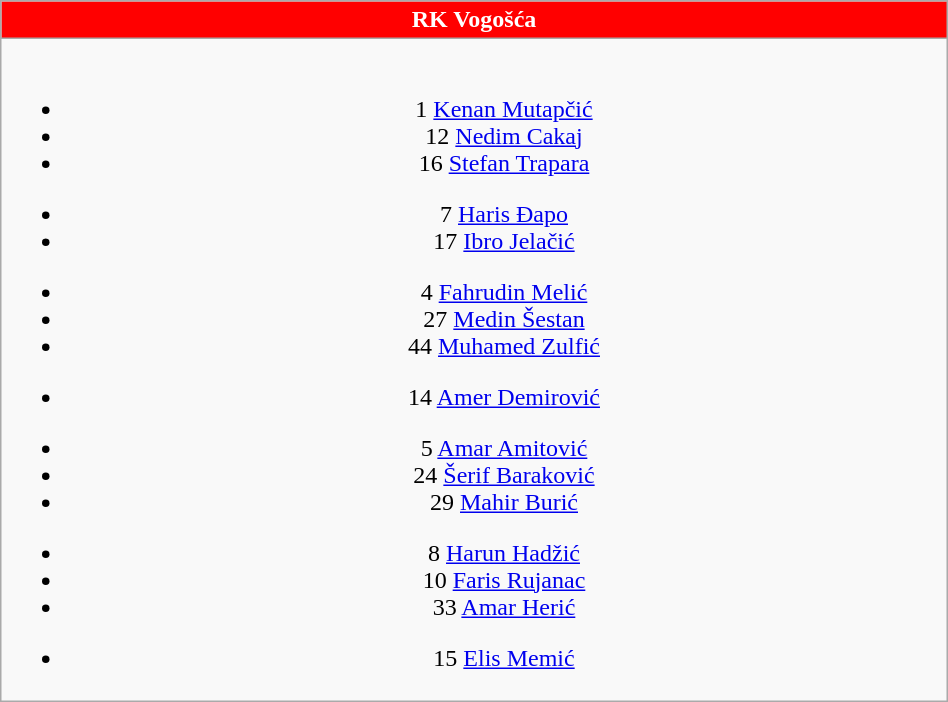<table class="wikitable" style="font-size:100%; text-align:center; width:50%">
<tr>
<th colspan=5 style="background-color:#FF0000;color:white;text-align:center;">RK Vogošća</th>
</tr>
<tr>
<td><br>
<ul><li>1  <a href='#'>Kenan Mutapčić</a></li><li>12  <a href='#'>Nedim Cakaj</a></li><li>16  <a href='#'>Stefan Trapara</a></li></ul><ul><li>7  <a href='#'>Haris Đapo</a></li><li>17  <a href='#'>Ibro Jelačić</a></li></ul><ul><li>4  <a href='#'>Fahrudin Melić</a></li><li>27  <a href='#'>Medin Šestan</a></li><li>44  <a href='#'>Muhamed Zulfić</a></li></ul><ul><li>14  <a href='#'>Amer Demirović</a></li></ul><ul><li>5  <a href='#'>Amar Amitović</a></li><li>24  <a href='#'>Šerif Baraković</a></li><li>29  <a href='#'>Mahir Burić</a></li></ul><ul><li>8  <a href='#'>Harun Hadžić</a></li><li>10  <a href='#'>Faris Rujanac</a></li><li>33  <a href='#'>Amar Herić</a></li></ul><ul><li>15  <a href='#'>Elis Memić</a></li></ul></td>
</tr>
</table>
